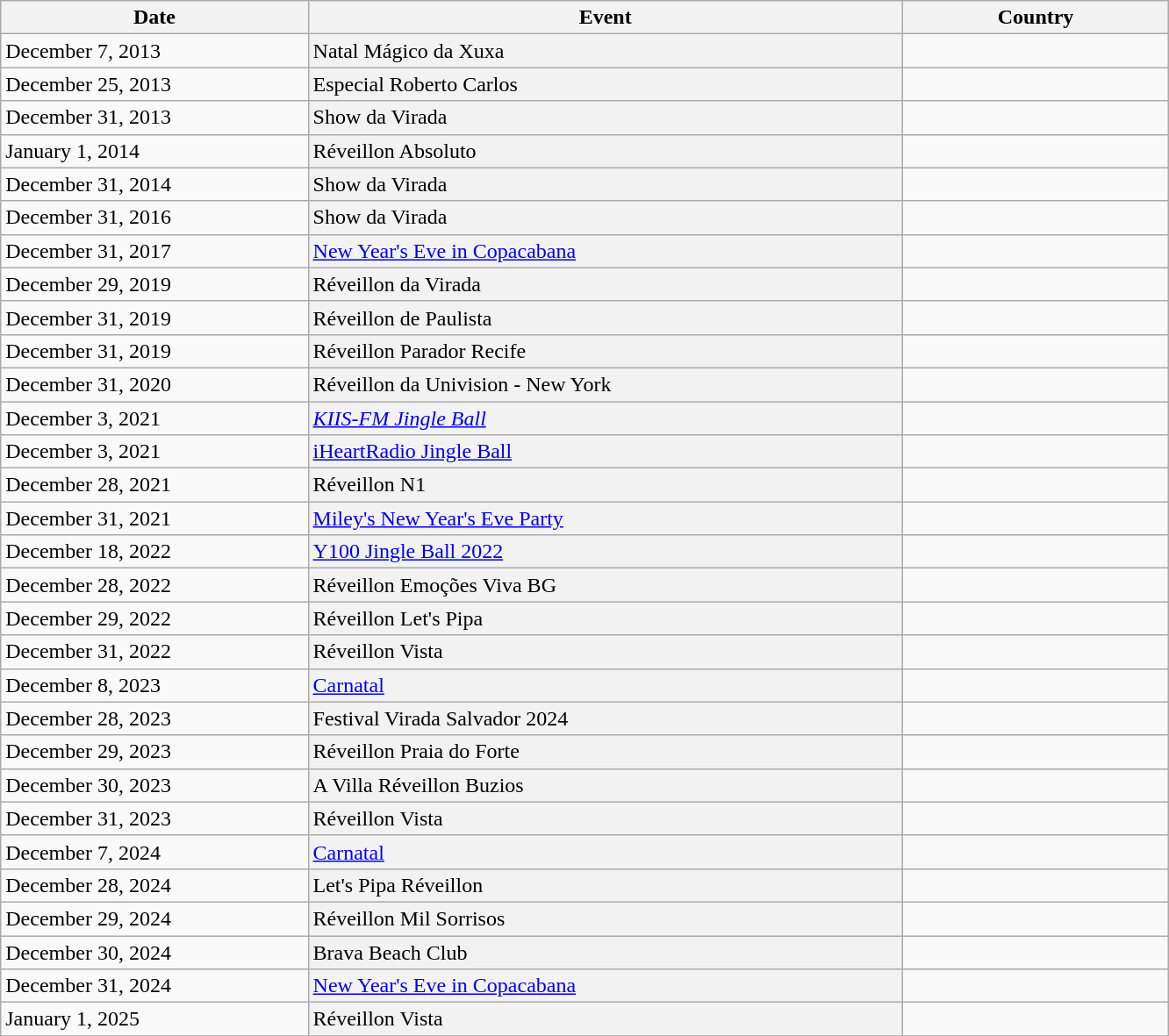<table class="wikitable">
<tr>
<th style="width:15%;">Date</th>
<th style="width:29%;">Event</th>
<th style="width:13%;">Country</th>
</tr>
<tr>
<td>December 7, 2013</td>
<td scope="row" style="background-color: #f2f2f2;">Natal Mágico da Xuxa </td>
<td></td>
</tr>
<tr>
<td>December 25, 2013</td>
<td scope="row" style="background-color: #f2f2f2;">Especial Roberto Carlos </td>
<td></td>
</tr>
<tr>
<td>December 31, 2013</td>
<td scope="row" style="background-color: #f2f2f2;">Show da Virada</td>
<td></td>
</tr>
<tr>
<td>January 1, 2014</td>
<td scope="row" style="background-color: #f2f2f2;">Réveillon Absoluto </td>
<td></td>
</tr>
<tr>
<td>December 31, 2014</td>
<td scope="row" style="background-color: #f2f2f2;">Show da Virada </td>
<td></td>
</tr>
<tr>
<td>December 31, 2016</td>
<td scope="row" style="background-color: #f2f2f2;">Show da Virada </td>
<td></td>
</tr>
<tr>
<td>December 31, 2017</td>
<td scope="row" style="background-color: #f2f2f2;"><a href='#'>New Year's Eve in Copacabana</a></td>
<td></td>
</tr>
<tr>
<td>December 29, 2019</td>
<td scope="row" style="background-color: #f2f2f2;">Réveillon da Virada </td>
<td></td>
</tr>
<tr>
<td>December 31, 2019</td>
<td scope="row" style="background-color: #f2f2f2;">Réveillon de Paulista </td>
<td></td>
</tr>
<tr>
<td>December 31, 2019</td>
<td scope="row" style="background-color: #f2f2f2;">Réveillon Parador Recife </td>
<td></td>
</tr>
<tr>
<td>December 31, 2020</td>
<td scope="row" style="background-color: #f2f2f2;">Réveillon da Univision - New York </td>
<td></td>
</tr>
<tr>
<td>December 3, 2021</td>
<td scope="row" style="background-color: #f2f2f2;"><em><a href='#'>KIIS-FM Jingle Ball</a></em> </td>
<td></td>
</tr>
<tr>
<td>December 3, 2021</td>
<td scope="row" style="background-color: #f2f2f2;"><a href='#'>iHeartRadio Jingle Ball</a></td>
<td></td>
</tr>
<tr>
<td>December 28, 2021</td>
<td scope="row" style="background-color: #f2f2f2;">Réveillon N1 </td>
<td></td>
</tr>
<tr>
<td>December 31, 2021</td>
<td scope="row" style="background-color: #f2f2f2;"><a href='#'>Miley's New Year's Eve Party</a></td>
<td></td>
</tr>
<tr>
<td>December 18, 2022</td>
<td scope="row" style="background-color: #f2f2f2;"><a href='#'>Y100 Jingle Ball 2022</a></td>
<td></td>
</tr>
<tr>
<td>December 28, 2022</td>
<td scope="row" style="background-color: #f2f2f2;">Réveillon Emoções Viva BG</td>
<td></td>
</tr>
<tr>
<td>December 29, 2022</td>
<td scope="row" style="background-color: #f2f2f2;">Réveillon Let's Pipa </td>
<td></td>
</tr>
<tr>
<td>December 31, 2022</td>
<td scope="row" style="background-color: #f2f2f2;">Réveillon Vista </td>
<td></td>
</tr>
<tr>
<td>December 8, 2023</td>
<td scope="row" style="background-color: #f2f2f2;"><a href='#'>Carnatal</a></td>
<td></td>
</tr>
<tr>
<td>December 28, 2023</td>
<td scope="row" style="background-color: #f2f2f2;">Festival Virada Salvador 2024 </td>
<td></td>
</tr>
<tr>
<td>December 29, 2023</td>
<td scope="row" style="background-color: #f2f2f2;">Réveillon Praia do Forte </td>
<td></td>
</tr>
<tr>
<td>December 30, 2023</td>
<td scope="row" style="background-color: #f2f2f2;">A Villa Réveillon Buzios </td>
<td></td>
</tr>
<tr>
<td>December 31, 2023</td>
<td scope="row" style="background-color: #f2f2f2;">Réveillon Vista </td>
<td></td>
</tr>
<tr>
<td>December 7, 2024</td>
<td scope="row" style="background-color: #f2f2f2;"><a href='#'>Carnatal</a></td>
<td></td>
</tr>
<tr>
<td>December 28, 2024</td>
<td scope="row" style="background-color: #f2f2f2;">Let's Pipa Réveillon </td>
<td></td>
</tr>
<tr>
<td>December 29, 2024</td>
<td scope="row" style="background-color: #f2f2f2;">Réveillon Mil Sorrisos </td>
<td></td>
</tr>
<tr>
<td>December 30, 2024</td>
<td scope="row" style="background-color: #f2f2f2;">Brava Beach Club </td>
<td></td>
</tr>
<tr>
<td>December 31, 2024</td>
<td scope="row" style="background-color: #f2f2f2;"><a href='#'>New Year's Eve in Copacabana</a></td>
<td></td>
</tr>
<tr>
<td>January 1, 2025</td>
<td scope="row" style="background-color: #f2f2f2;">Réveillon Vista </td>
<td></td>
</tr>
<tr>
</tr>
</table>
